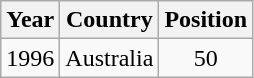<table class="wikitable sortable">
<tr>
<th align="left">Year</th>
<th align="left">Country</th>
<th style="text-align:center;">Position</th>
</tr>
<tr>
<td style="text-align:left;">1996</td>
<td>Australia</td>
<td style="text-align:center;">50</td>
</tr>
</table>
